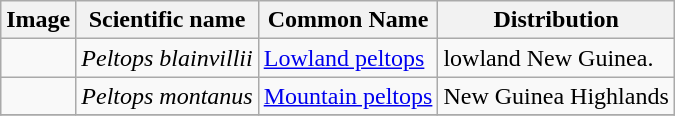<table class="wikitable">
<tr>
<th>Image</th>
<th>Scientific name</th>
<th>Common Name</th>
<th>Distribution</th>
</tr>
<tr>
<td></td>
<td><em>Peltops blainvillii</em></td>
<td><a href='#'>Lowland peltops</a></td>
<td>lowland New Guinea.</td>
</tr>
<tr>
<td></td>
<td><em>Peltops montanus</em></td>
<td><a href='#'>Mountain peltops</a></td>
<td>New Guinea Highlands</td>
</tr>
<tr>
</tr>
</table>
